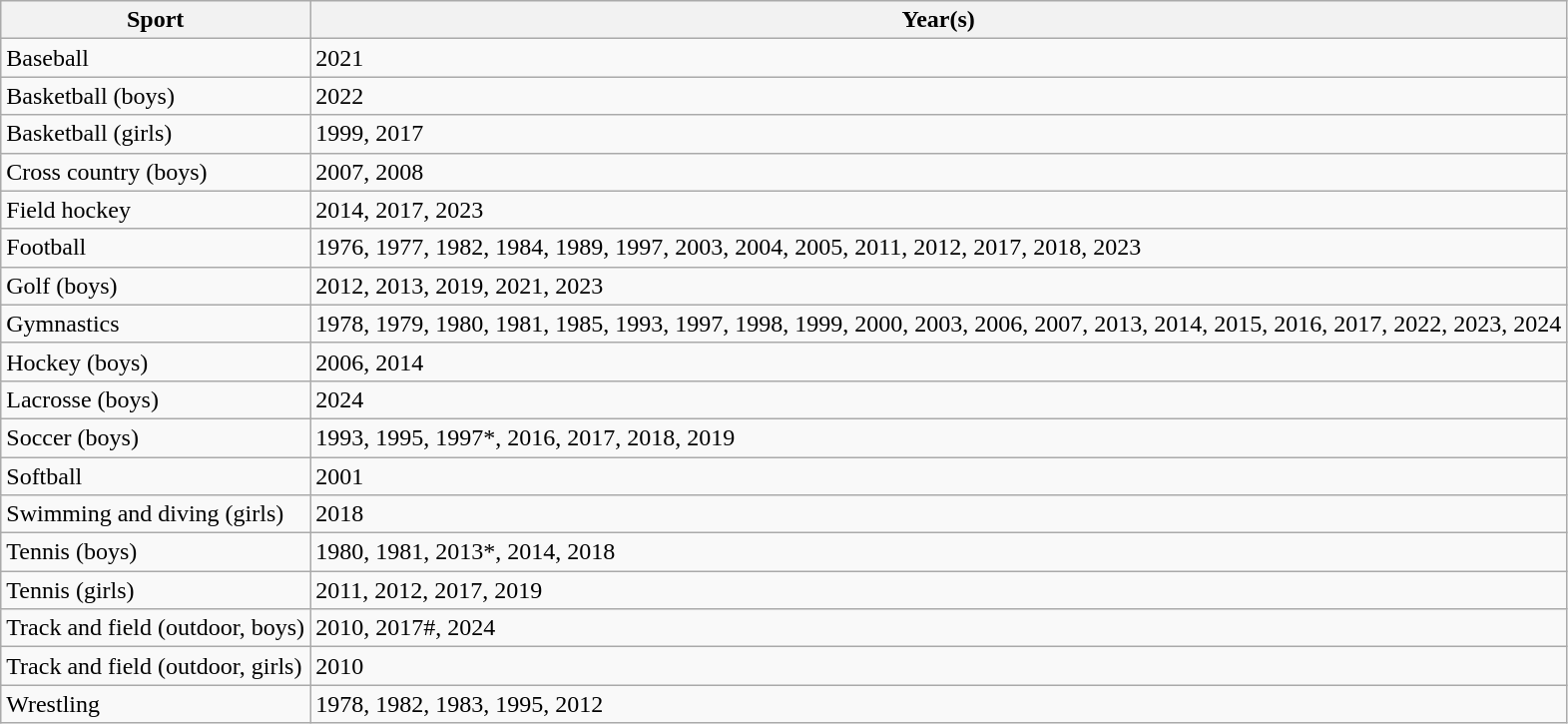<table class="wikitable">
<tr>
<th>Sport</th>
<th>Year(s)</th>
</tr>
<tr>
<td>Baseball</td>
<td>2021</td>
</tr>
<tr>
<td>Basketball (boys)</td>
<td>2022</td>
</tr>
<tr>
<td>Basketball (girls)</td>
<td>1999, 2017</td>
</tr>
<tr>
<td>Cross country (boys)</td>
<td>2007, 2008</td>
</tr>
<tr>
<td>Field hockey</td>
<td>2014, 2017, 2023</td>
</tr>
<tr>
<td>Football</td>
<td>1976, 1977, 1982, 1984, 1989, 1997, 2003, 2004, 2005, 2011, 2012, 2017, 2018, 2023</td>
</tr>
<tr>
<td>Golf (boys)</td>
<td>2012, 2013, 2019, 2021, 2023</td>
</tr>
<tr>
<td>Gymnastics</td>
<td>1978, 1979, 1980, 1981, 1985, 1993, 1997, 1998, 1999, 2000, 2003, 2006, 2007, 2013, 2014, 2015, 2016, 2017, 2022, 2023, 2024</td>
</tr>
<tr>
<td>Hockey (boys)</td>
<td>2006, 2014</td>
</tr>
<tr>
<td>Lacrosse (boys)</td>
<td>2024</td>
</tr>
<tr>
<td>Soccer (boys)</td>
<td>1993, 1995, 1997*, 2016, 2017, 2018, 2019</td>
</tr>
<tr>
<td>Softball</td>
<td>2001</td>
</tr>
<tr>
<td>Swimming and diving (girls)</td>
<td>2018</td>
</tr>
<tr>
<td>Tennis (boys)</td>
<td>1980, 1981, 2013*, 2014, 2018</td>
</tr>
<tr>
<td>Tennis (girls)</td>
<td>2011, 2012, 2017, 2019</td>
</tr>
<tr>
<td>Track and field (outdoor, boys)</td>
<td>2010, 2017#, 2024</td>
</tr>
<tr>
<td>Track and field (outdoor, girls)</td>
<td>2010</td>
</tr>
<tr>
<td>Wrestling</td>
<td>1978, 1982, 1983, 1995, 2012</td>
</tr>
</table>
